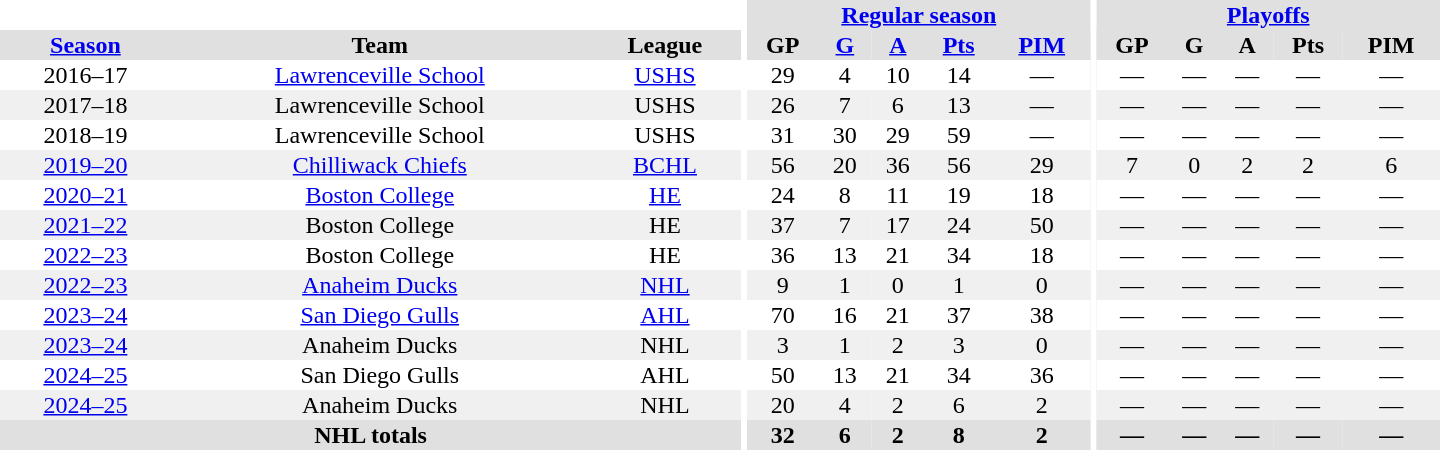<table border="0" cellpadding="1" cellspacing="0" style="text-align:center; width:60em">
<tr bgcolor="#e0e0e0">
<th colspan="3" bgcolor="#ffffff"></th>
<th rowspan="99" bgcolor="#ffffff"></th>
<th colspan="5"><a href='#'>Regular season</a></th>
<th rowspan="99" bgcolor="#ffffff"></th>
<th colspan="5"><a href='#'>Playoffs</a></th>
</tr>
<tr bgcolor="#e0e0e0">
<th><a href='#'>Season</a></th>
<th>Team</th>
<th>League</th>
<th>GP</th>
<th><a href='#'>G</a></th>
<th><a href='#'>A</a></th>
<th><a href='#'>Pts</a></th>
<th><a href='#'>PIM</a></th>
<th>GP</th>
<th>G</th>
<th>A</th>
<th>Pts</th>
<th>PIM</th>
</tr>
<tr>
<td>2016–17</td>
<td><a href='#'>Lawrenceville School</a></td>
<td><a href='#'>USHS</a></td>
<td>29</td>
<td>4</td>
<td>10</td>
<td>14</td>
<td>—</td>
<td>—</td>
<td>—</td>
<td>—</td>
<td>—</td>
<td>—</td>
</tr>
<tr bgcolor="#f0f0f0">
<td>2017–18</td>
<td>Lawrenceville School</td>
<td>USHS</td>
<td>26</td>
<td>7</td>
<td>6</td>
<td>13</td>
<td>—</td>
<td>—</td>
<td>—</td>
<td>—</td>
<td>—</td>
<td>—</td>
</tr>
<tr>
<td>2018–19</td>
<td>Lawrenceville School</td>
<td>USHS</td>
<td>31</td>
<td>30</td>
<td>29</td>
<td>59</td>
<td>—</td>
<td>—</td>
<td>—</td>
<td>—</td>
<td>—</td>
<td>—</td>
</tr>
<tr bgcolor="#f0f0f0">
<td><a href='#'>2019–20</a></td>
<td><a href='#'>Chilliwack Chiefs</a></td>
<td><a href='#'>BCHL</a></td>
<td>56</td>
<td>20</td>
<td>36</td>
<td>56</td>
<td>29</td>
<td>7</td>
<td>0</td>
<td>2</td>
<td>2</td>
<td>6</td>
</tr>
<tr>
<td><a href='#'>2020–21</a></td>
<td><a href='#'>Boston College</a></td>
<td><a href='#'>HE</a></td>
<td>24</td>
<td>8</td>
<td>11</td>
<td>19</td>
<td>18</td>
<td>—</td>
<td>—</td>
<td>—</td>
<td>—</td>
<td>—</td>
</tr>
<tr bgcolor="#f0f0f0">
<td><a href='#'>2021–22</a></td>
<td>Boston College</td>
<td>HE</td>
<td>37</td>
<td>7</td>
<td>17</td>
<td>24</td>
<td>50</td>
<td>—</td>
<td>—</td>
<td>—</td>
<td>—</td>
<td>—</td>
</tr>
<tr>
<td><a href='#'>2022–23</a></td>
<td>Boston College</td>
<td>HE</td>
<td>36</td>
<td>13</td>
<td>21</td>
<td>34</td>
<td>18</td>
<td>—</td>
<td>—</td>
<td>—</td>
<td>—</td>
<td>—</td>
</tr>
<tr bgcolor="#f0f0f0">
<td><a href='#'>2022–23</a></td>
<td><a href='#'>Anaheim Ducks</a></td>
<td><a href='#'>NHL</a></td>
<td>9</td>
<td>1</td>
<td>0</td>
<td>1</td>
<td>0</td>
<td>—</td>
<td>—</td>
<td>—</td>
<td>—</td>
<td>—</td>
</tr>
<tr>
<td><a href='#'>2023–24</a></td>
<td><a href='#'>San Diego Gulls</a></td>
<td><a href='#'>AHL</a></td>
<td>70</td>
<td>16</td>
<td>21</td>
<td>37</td>
<td>38</td>
<td>—</td>
<td>—</td>
<td>—</td>
<td>—</td>
<td>—</td>
</tr>
<tr bgcolor="#f0f0f0">
<td><a href='#'>2023–24</a></td>
<td>Anaheim Ducks</td>
<td>NHL</td>
<td>3</td>
<td>1</td>
<td>2</td>
<td>3</td>
<td>0</td>
<td>—</td>
<td>—</td>
<td>—</td>
<td>—</td>
<td>—</td>
</tr>
<tr>
<td><a href='#'>2024–25</a></td>
<td>San Diego Gulls</td>
<td>AHL</td>
<td>50</td>
<td>13</td>
<td>21</td>
<td>34</td>
<td>36</td>
<td>—</td>
<td>—</td>
<td>—</td>
<td>—</td>
<td>—</td>
</tr>
<tr bgcolor="#f0f0f0">
<td><a href='#'>2024–25</a></td>
<td>Anaheim Ducks</td>
<td>NHL</td>
<td>20</td>
<td>4</td>
<td>2</td>
<td>6</td>
<td>2</td>
<td>—</td>
<td>—</td>
<td>—</td>
<td>—</td>
<td>—</td>
</tr>
<tr bgcolor="#e0e0e0">
<th colspan="3">NHL totals</th>
<th>32</th>
<th>6</th>
<th>2</th>
<th>8</th>
<th>2</th>
<th>—</th>
<th>—</th>
<th>—</th>
<th>—</th>
<th>—</th>
</tr>
</table>
